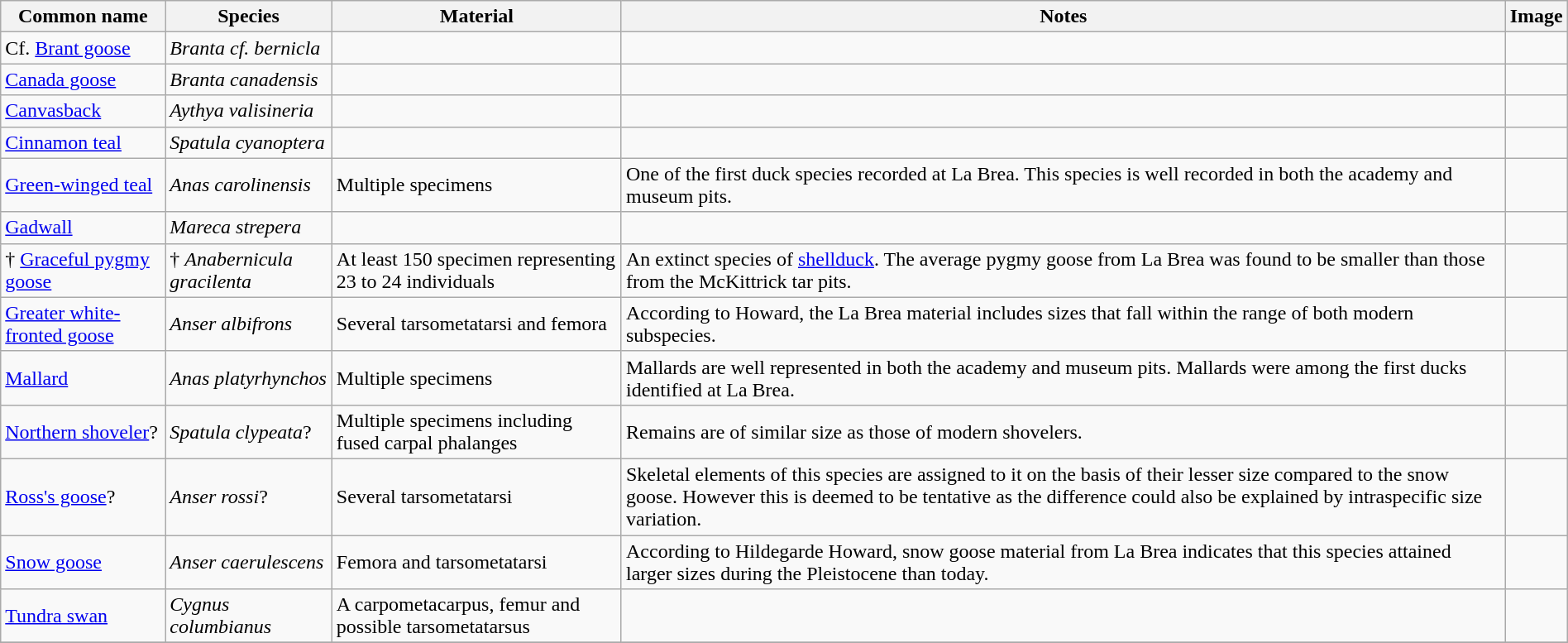<table class="wikitable" align="center" width="100%">
<tr>
<th>Common name</th>
<th>Species</th>
<th>Material</th>
<th>Notes</th>
<th>Image</th>
</tr>
<tr>
<td>Cf. <a href='#'>Brant goose</a></td>
<td><em>Branta cf. bernicla</em></td>
<td></td>
<td></td>
<td><div></div></td>
</tr>
<tr>
<td><a href='#'>Canada goose</a></td>
<td><em>Branta canadensis</em></td>
<td></td>
<td></td>
<td></td>
</tr>
<tr>
<td><a href='#'>Canvasback</a></td>
<td><em>Aythya valisineria</em></td>
<td></td>
<td></td>
<td></td>
</tr>
<tr>
<td><a href='#'>Cinnamon teal</a></td>
<td><em>Spatula cyanoptera</em></td>
<td></td>
<td></td>
<td></td>
</tr>
<tr>
<td><a href='#'>Green-winged teal</a></td>
<td><em>Anas carolinensis</em></td>
<td>Multiple specimens</td>
<td>One of the first duck species recorded at La Brea. This species is well recorded in both the academy and museum pits.</td>
<td></td>
</tr>
<tr>
<td><a href='#'>Gadwall</a></td>
<td><em>Mareca strepera</em></td>
<td></td>
<td></td>
<td></td>
</tr>
<tr>
<td>† <a href='#'>Graceful pygmy goose</a></td>
<td>† <em>Anabernicula gracilenta</em></td>
<td>At least 150 specimen representing 23 to 24 individuals</td>
<td>An extinct species of <a href='#'>shellduck</a>. The average pygmy goose from La Brea was found to be smaller than those from the McKittrick tar pits.</td>
<td></td>
</tr>
<tr>
<td><a href='#'>Greater white-fronted goose</a></td>
<td><em>Anser albifrons</em></td>
<td>Several tarsometatarsi and femora</td>
<td>According to Howard, the La Brea material includes sizes that fall within the range of both modern subspecies.</td>
<td><div></div></td>
</tr>
<tr>
<td><a href='#'>Mallard</a></td>
<td><em>Anas platyrhynchos</em></td>
<td>Multiple specimens</td>
<td>Mallards are well represented in both the academy and museum pits. Mallards were among the first ducks identified at La Brea.</td>
<td><div></div></td>
</tr>
<tr>
<td><a href='#'>Northern shoveler</a>?</td>
<td><em>Spatula clypeata</em>?</td>
<td>Multiple specimens including fused carpal phalanges</td>
<td>Remains are of similar size as those of modern shovelers.</td>
<td></td>
</tr>
<tr>
<td><a href='#'>Ross's goose</a>?</td>
<td><em>Anser rossi</em>?</td>
<td>Several tarsometatarsi</td>
<td>Skeletal elements of this species are assigned to it on the basis of their lesser size compared to the snow goose. However this is deemed to be tentative as the difference could also be explained by intraspecific size variation.</td>
<td><div></div></td>
</tr>
<tr>
<td><a href='#'>Snow goose</a></td>
<td><em>Anser caerulescens</em></td>
<td>Femora and tarsometatarsi</td>
<td>According to Hildegarde Howard, snow goose material from La Brea indicates that this species attained larger sizes during the Pleistocene than today.</td>
<td></td>
</tr>
<tr>
<td><a href='#'>Tundra swan</a></td>
<td><em>Cygnus columbianus</em></td>
<td>A carpometacarpus, femur and possible tarsometatarsus</td>
<td></td>
<td></td>
</tr>
<tr>
</tr>
</table>
